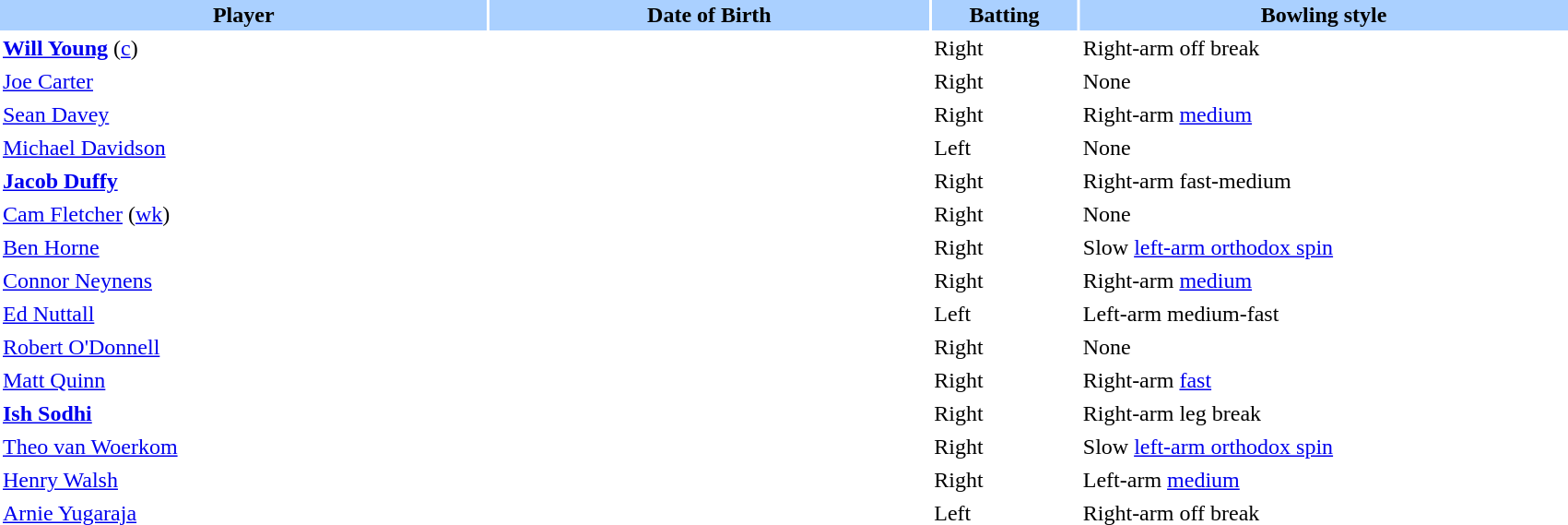<table border="0" cellspacing="2" cellpadding="2" style="width:90%;">
<tr style="background:#aad0ff;">
<th width=20%>Player</th>
<th width=18%>Date of Birth</th>
<th width=6%>Batting</th>
<th width=20%>Bowling style</th>
</tr>
<tr>
<td><strong><a href='#'>Will Young</a></strong> (<a href='#'>c</a>)</td>
<td></td>
<td>Right</td>
<td>Right-arm off break</td>
</tr>
<tr>
<td><a href='#'>Joe Carter</a></td>
<td></td>
<td>Right</td>
<td>None</td>
</tr>
<tr>
<td><a href='#'>Sean Davey</a></td>
<td></td>
<td>Right</td>
<td>Right-arm <a href='#'>medium</a></td>
</tr>
<tr>
<td><a href='#'>Michael Davidson</a></td>
<td></td>
<td>Left</td>
<td>None</td>
</tr>
<tr>
<td><strong><a href='#'>Jacob Duffy</a></strong></td>
<td></td>
<td>Right</td>
<td>Right-arm fast-medium</td>
</tr>
<tr>
<td><a href='#'>Cam Fletcher</a> (<a href='#'>wk</a>)</td>
<td></td>
<td>Right</td>
<td>None</td>
</tr>
<tr>
<td><a href='#'>Ben Horne</a></td>
<td></td>
<td>Right</td>
<td>Slow <a href='#'>left-arm orthodox spin</a></td>
</tr>
<tr>
<td><a href='#'>Connor Neynens</a></td>
<td></td>
<td>Right</td>
<td>Right-arm <a href='#'>medium</a></td>
</tr>
<tr>
<td><a href='#'>Ed Nuttall</a></td>
<td></td>
<td>Left</td>
<td>Left-arm medium-fast</td>
</tr>
<tr>
<td><a href='#'>Robert O'Donnell</a></td>
<td></td>
<td>Right</td>
<td>None</td>
</tr>
<tr>
<td><a href='#'>Matt Quinn</a></td>
<td></td>
<td>Right</td>
<td>Right-arm <a href='#'>fast</a></td>
</tr>
<tr>
<td><strong><a href='#'>Ish Sodhi</a></strong></td>
<td></td>
<td>Right</td>
<td>Right-arm leg break</td>
</tr>
<tr>
<td><a href='#'>Theo van Woerkom</a></td>
<td></td>
<td>Right</td>
<td>Slow <a href='#'>left-arm orthodox spin</a></td>
</tr>
<tr>
<td><a href='#'>Henry Walsh</a></td>
<td></td>
<td>Right</td>
<td>Left-arm <a href='#'>medium</a></td>
</tr>
<tr>
<td><a href='#'>Arnie Yugaraja</a></td>
<td></td>
<td>Left</td>
<td>Right-arm off break</td>
</tr>
</table>
